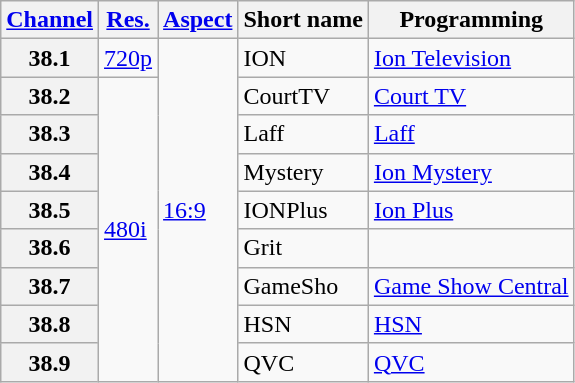<table class="wikitable">
<tr>
<th scope = "col"><a href='#'>Channel</a></th>
<th scope = "col"><a href='#'>Res.</a></th>
<th scope = "col"><a href='#'>Aspect</a></th>
<th scope = "col">Short name</th>
<th scope = "col">Programming</th>
</tr>
<tr>
<th scope = "row">38.1</th>
<td><a href='#'>720p</a></td>
<td rowspan="9"><a href='#'>16:9</a></td>
<td>ION</td>
<td><a href='#'>Ion Television</a></td>
</tr>
<tr>
<th scope = "row">38.2</th>
<td rowspan="8"><a href='#'>480i</a></td>
<td>CourtTV</td>
<td><a href='#'>Court TV</a></td>
</tr>
<tr>
<th scope = "row">38.3</th>
<td>Laff</td>
<td><a href='#'>Laff</a></td>
</tr>
<tr>
<th scope = "row">38.4</th>
<td>Mystery</td>
<td><a href='#'>Ion Mystery</a></td>
</tr>
<tr>
<th scope = "row">38.5</th>
<td>IONPlus</td>
<td><a href='#'>Ion Plus</a></td>
</tr>
<tr>
<th scope = "row">38.6</th>
<td>Grit</td>
<td></td>
</tr>
<tr>
<th scope = "row">38.7</th>
<td>GameSho</td>
<td><a href='#'>Game Show Central</a></td>
</tr>
<tr>
<th scope = "row">38.8</th>
<td>HSN</td>
<td><a href='#'>HSN</a></td>
</tr>
<tr>
<th scope = "row">38.9</th>
<td>QVC</td>
<td><a href='#'>QVC</a></td>
</tr>
</table>
